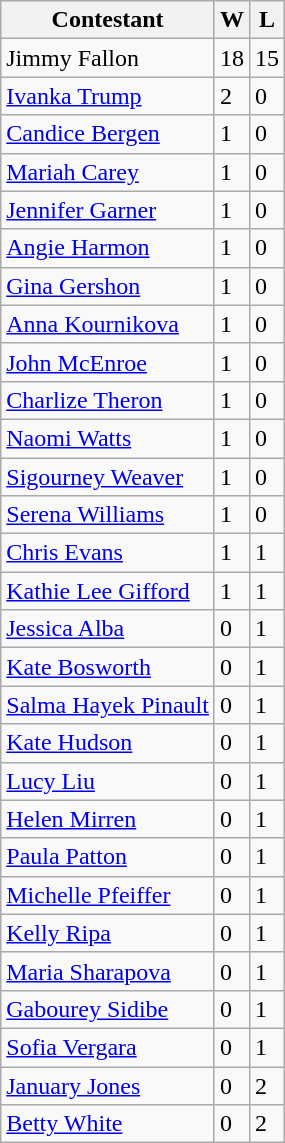<table class="wikitable">
<tr>
<th>Contestant</th>
<th>W</th>
<th>L</th>
</tr>
<tr>
<td>Jimmy Fallon</td>
<td>18</td>
<td>15</td>
</tr>
<tr>
<td><a href='#'>Ivanka Trump</a></td>
<td>2</td>
<td>0</td>
</tr>
<tr>
<td><a href='#'>Candice Bergen</a></td>
<td>1</td>
<td>0</td>
</tr>
<tr>
<td><a href='#'>Mariah Carey</a></td>
<td>1</td>
<td>0</td>
</tr>
<tr>
<td><a href='#'>Jennifer Garner</a></td>
<td>1</td>
<td>0</td>
</tr>
<tr>
<td><a href='#'>Angie Harmon</a></td>
<td>1</td>
<td>0</td>
</tr>
<tr>
<td><a href='#'>Gina Gershon</a></td>
<td>1</td>
<td>0</td>
</tr>
<tr>
<td><a href='#'>Anna Kournikova</a></td>
<td>1</td>
<td>0</td>
</tr>
<tr>
<td><a href='#'>John McEnroe</a></td>
<td>1</td>
<td>0</td>
</tr>
<tr>
<td><a href='#'>Charlize Theron</a></td>
<td>1</td>
<td>0</td>
</tr>
<tr>
<td><a href='#'>Naomi Watts</a></td>
<td>1</td>
<td>0</td>
</tr>
<tr>
<td><a href='#'>Sigourney Weaver</a></td>
<td>1</td>
<td>0</td>
</tr>
<tr>
<td><a href='#'>Serena Williams</a></td>
<td>1</td>
<td>0</td>
</tr>
<tr>
<td><a href='#'>Chris Evans</a></td>
<td>1</td>
<td>1</td>
</tr>
<tr>
<td><a href='#'>Kathie Lee Gifford</a></td>
<td>1</td>
<td>1</td>
</tr>
<tr>
<td><a href='#'>Jessica Alba</a></td>
<td>0</td>
<td>1</td>
</tr>
<tr>
<td><a href='#'>Kate Bosworth</a></td>
<td>0</td>
<td>1</td>
</tr>
<tr>
<td><a href='#'>Salma Hayek Pinault</a></td>
<td>0</td>
<td>1</td>
</tr>
<tr>
<td><a href='#'>Kate Hudson</a></td>
<td>0</td>
<td>1</td>
</tr>
<tr>
<td><a href='#'>Lucy Liu</a></td>
<td>0</td>
<td>1</td>
</tr>
<tr>
<td><a href='#'>Helen Mirren</a></td>
<td>0</td>
<td>1</td>
</tr>
<tr>
<td><a href='#'>Paula Patton</a></td>
<td>0</td>
<td>1</td>
</tr>
<tr>
<td><a href='#'>Michelle Pfeiffer</a></td>
<td>0</td>
<td>1</td>
</tr>
<tr>
<td><a href='#'>Kelly Ripa</a></td>
<td>0</td>
<td>1</td>
</tr>
<tr>
<td><a href='#'>Maria Sharapova</a></td>
<td>0</td>
<td>1</td>
</tr>
<tr>
<td><a href='#'>Gabourey Sidibe</a></td>
<td>0</td>
<td>1</td>
</tr>
<tr>
<td><a href='#'>Sofia Vergara</a></td>
<td>0</td>
<td>1</td>
</tr>
<tr>
<td><a href='#'>January Jones</a></td>
<td>0</td>
<td>2</td>
</tr>
<tr>
<td><a href='#'>Betty White</a></td>
<td>0</td>
<td>2</td>
</tr>
</table>
